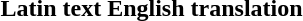<table>
<tr>
<th>Latin text</th>
<th>English translation</th>
</tr>
<tr>
<td><br></td>
<td><br></td>
</tr>
</table>
